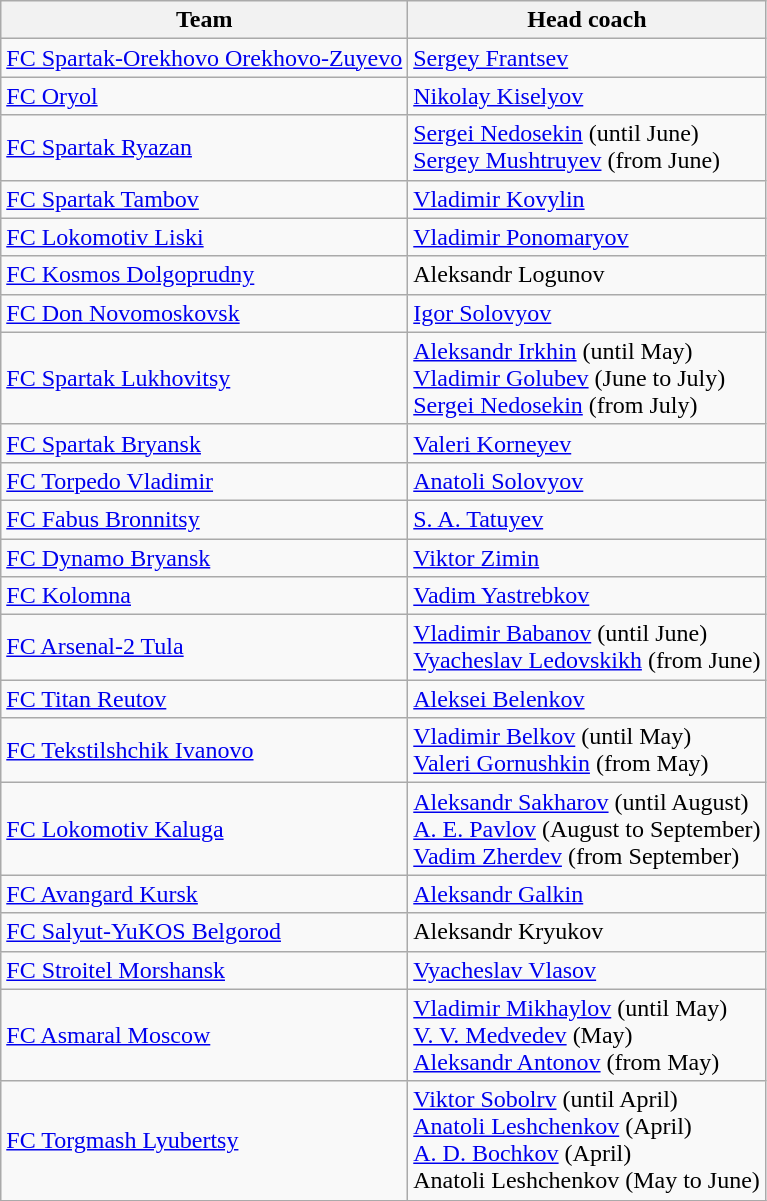<table class="wikitable">
<tr>
<th>Team</th>
<th>Head coach</th>
</tr>
<tr>
<td><a href='#'>FC Spartak-Orekhovo Orekhovo-Zuyevo</a></td>
<td><a href='#'>Sergey Frantsev</a></td>
</tr>
<tr>
<td><a href='#'>FC Oryol</a></td>
<td><a href='#'>Nikolay Kiselyov</a></td>
</tr>
<tr>
<td><a href='#'>FC Spartak Ryazan</a></td>
<td><a href='#'>Sergei Nedosekin</a> (until June)<br><a href='#'>Sergey Mushtruyev</a> (from June)</td>
</tr>
<tr>
<td><a href='#'>FC Spartak Tambov</a></td>
<td><a href='#'>Vladimir Kovylin</a></td>
</tr>
<tr>
<td><a href='#'>FC Lokomotiv Liski</a></td>
<td><a href='#'>Vladimir Ponomaryov</a></td>
</tr>
<tr>
<td><a href='#'>FC Kosmos Dolgoprudny</a></td>
<td>Aleksandr Logunov</td>
</tr>
<tr>
<td><a href='#'>FC Don Novomoskovsk</a></td>
<td><a href='#'>Igor Solovyov</a></td>
</tr>
<tr>
<td><a href='#'>FC Spartak Lukhovitsy</a></td>
<td><a href='#'>Aleksandr Irkhin</a> (until May)<br><a href='#'>Vladimir Golubev</a> (June to July)<br><a href='#'>Sergei Nedosekin</a> (from July)</td>
</tr>
<tr>
<td><a href='#'>FC Spartak Bryansk</a></td>
<td><a href='#'>Valeri Korneyev</a></td>
</tr>
<tr>
<td><a href='#'>FC Torpedo Vladimir</a></td>
<td><a href='#'>Anatoli Solovyov</a></td>
</tr>
<tr>
<td><a href='#'>FC Fabus Bronnitsy</a></td>
<td><a href='#'>S. A. Tatuyev</a></td>
</tr>
<tr>
<td><a href='#'>FC Dynamo Bryansk</a></td>
<td><a href='#'>Viktor Zimin</a></td>
</tr>
<tr>
<td><a href='#'>FC Kolomna</a></td>
<td><a href='#'>Vadim Yastrebkov</a></td>
</tr>
<tr>
<td><a href='#'>FC Arsenal-2 Tula</a></td>
<td><a href='#'>Vladimir Babanov</a> (until June)<br><a href='#'>Vyacheslav Ledovskikh</a> (from June)</td>
</tr>
<tr>
<td><a href='#'>FC Titan Reutov</a></td>
<td><a href='#'>Aleksei Belenkov</a></td>
</tr>
<tr>
<td><a href='#'>FC Tekstilshchik Ivanovo</a></td>
<td><a href='#'>Vladimir Belkov</a> (until May)<br><a href='#'>Valeri Gornushkin</a> (from May)</td>
</tr>
<tr>
<td><a href='#'>FC Lokomotiv Kaluga</a></td>
<td><a href='#'>Aleksandr Sakharov</a> (until August)<br><a href='#'>A. E. Pavlov</a> (August to September)<br><a href='#'>Vadim Zherdev</a> (from September)</td>
</tr>
<tr>
<td><a href='#'>FC Avangard Kursk</a></td>
<td><a href='#'>Aleksandr Galkin</a></td>
</tr>
<tr>
<td><a href='#'>FC Salyut-YuKOS Belgorod</a></td>
<td>Aleksandr Kryukov</td>
</tr>
<tr>
<td><a href='#'>FC Stroitel Morshansk</a></td>
<td><a href='#'>Vyacheslav Vlasov</a></td>
</tr>
<tr>
<td><a href='#'>FC Asmaral Moscow</a></td>
<td><a href='#'>Vladimir Mikhaylov</a> (until May)<br><a href='#'>V. V. Medvedev</a> (May)<br><a href='#'>Aleksandr Antonov</a> (from May)</td>
</tr>
<tr>
<td><a href='#'>FC Torgmash Lyubertsy</a></td>
<td><a href='#'>Viktor Sobolrv</a> (until April)<br><a href='#'>Anatoli Leshchenkov</a> (April)<br><a href='#'>A. D. Bochkov</a> (April)<br>Anatoli Leshchenkov (May to June)</td>
</tr>
<tr>
</tr>
</table>
